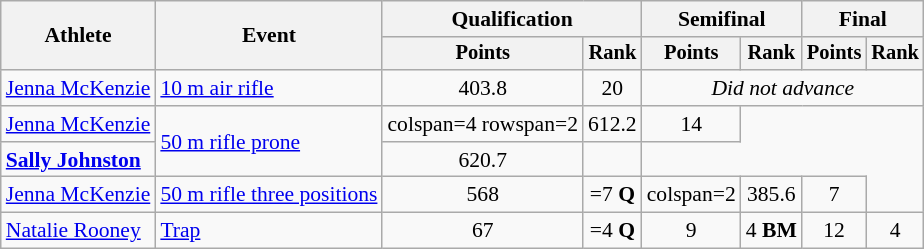<table class="wikitable" style="font-size:90%;text-align:center">
<tr>
<th rowspan=2>Athlete</th>
<th rowspan=2>Event</th>
<th colspan=2>Qualification</th>
<th colspan=2>Semifinal</th>
<th colspan=2>Final</th>
</tr>
<tr style="font-size:95%">
<th>Points</th>
<th>Rank</th>
<th>Points</th>
<th>Rank</th>
<th>Points</th>
<th>Rank</th>
</tr>
<tr>
<td align=left><a href='#'>Jenna McKenzie</a></td>
<td align=left><a href='#'>10 m air rifle</a></td>
<td>403.8</td>
<td>20</td>
<td colspan=4><em>Did not advance</em></td>
</tr>
<tr>
<td align=left><a href='#'>Jenna McKenzie</a></td>
<td align=left rowspan=2><a href='#'>50 m rifle prone</a></td>
<td>colspan=4 rowspan=2 </td>
<td>612.2</td>
<td>14</td>
</tr>
<tr>
<td align=left><strong><a href='#'>Sally Johnston</a></strong></td>
<td>620.7 <strong></strong></td>
<td></td>
</tr>
<tr>
<td align=left><a href='#'>Jenna McKenzie</a></td>
<td align=left><a href='#'>50 m rifle three positions</a></td>
<td>568</td>
<td>=7 <strong>Q</strong></td>
<td>colspan=2 </td>
<td>385.6</td>
<td>7</td>
</tr>
<tr>
<td align=left><a href='#'>Natalie Rooney</a></td>
<td align=left><a href='#'>Trap</a></td>
<td>67</td>
<td>=4 <strong>Q</strong></td>
<td>9</td>
<td>4 <strong>BM</strong></td>
<td>12</td>
<td>4</td>
</tr>
</table>
